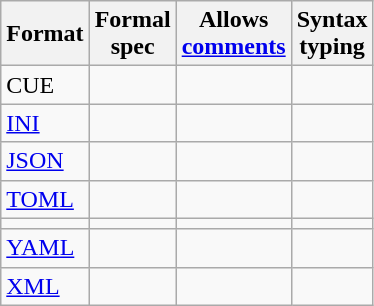<table class="wikitable">
<tr>
<th scope="col">Format</th>
<th scope="col">Formal<br>spec</th>
<th scope="col">Allows<br><a href='#'>comments</a></th>
<th scope="col">Syntax<br>typing</th>
</tr>
<tr>
<td>CUE</td>
<td></td>
<td></td>
<td></td>
</tr>
<tr>
<td><a href='#'>INI</a></td>
<td></td>
<td></td>
<td></td>
</tr>
<tr>
<td><a href='#'>JSON</a></td>
<td></td>
<td></td>
<td></td>
</tr>
<tr>
<td><a href='#'>TOML</a></td>
<td></td>
<td></td>
<td></td>
</tr>
<tr>
<td></td>
<td></td>
<td></td>
<td></td>
</tr>
<tr>
<td><a href='#'>YAML</a></td>
<td></td>
<td></td>
<td></td>
</tr>
<tr>
<td><a href='#'>XML</a></td>
<td></td>
<td></td>
<td></td>
</tr>
</table>
